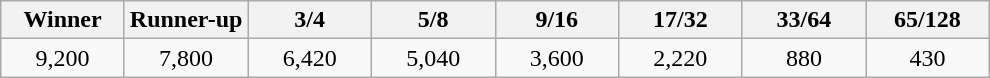<table class="wikitable">
<tr>
<th width=75>Winner</th>
<th width=75>Runner-up</th>
<th width=75>3/4</th>
<th width=75>5/8</th>
<th width=75>9/16</th>
<th width=75>17/32</th>
<th width=75>33/64</th>
<th width=75>65/128</th>
</tr>
<tr>
<td align=center>9,200</td>
<td align=center>7,800</td>
<td align=center>6,420</td>
<td align=center>5,040</td>
<td align=center>3,600</td>
<td align=center>2,220</td>
<td align=center>880</td>
<td align=center>430</td>
</tr>
</table>
